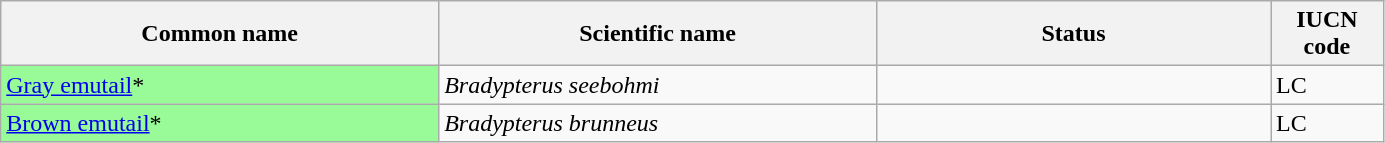<table width=73% class="wikitable sortable">
<tr>
<th width=20%>Common name</th>
<th width=20%>Scientific name</th>
<th width=18%>Status</th>
<th width=5%>IUCN code</th>
</tr>
<tr>
<td style="background:palegreen; color:black"><a href='#'>Gray emutail</a>*</td>
<td><em>Bradypterus seebohmi</em></td>
<td></td>
<td>LC</td>
</tr>
<tr>
<td style="background:palegreen; color:black"><a href='#'>Brown emutail</a>*</td>
<td><em>Bradypterus brunneus</em></td>
<td></td>
<td>LC</td>
</tr>
</table>
